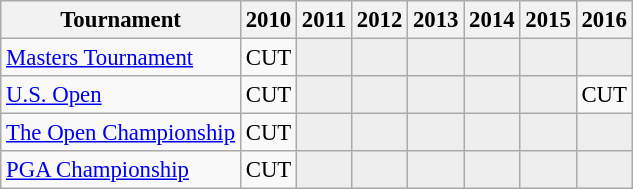<table class="wikitable" style="font-size:95%;text-align:center;">
<tr>
<th>Tournament</th>
<th>2010</th>
<th>2011</th>
<th>2012</th>
<th>2013</th>
<th>2014</th>
<th>2015</th>
<th>2016</th>
</tr>
<tr>
<td align=left><a href='#'>Masters Tournament</a></td>
<td>CUT</td>
<td style="background:#eeeeee;"></td>
<td style="background:#eeeeee;"></td>
<td style="background:#eeeeee;"></td>
<td style="background:#eeeeee;"></td>
<td style="background:#eeeeee;"></td>
<td style="background:#eeeeee;"></td>
</tr>
<tr>
<td align=left><a href='#'>U.S. Open</a></td>
<td>CUT</td>
<td style="background:#eeeeee;"></td>
<td style="background:#eeeeee;"></td>
<td style="background:#eeeeee;"></td>
<td style="background:#eeeeee;"></td>
<td style="background:#eeeeee;"></td>
<td>CUT</td>
</tr>
<tr>
<td align=left><a href='#'>The Open Championship</a></td>
<td>CUT</td>
<td style="background:#eeeeee;"></td>
<td style="background:#eeeeee;"></td>
<td style="background:#eeeeee;"></td>
<td style="background:#eeeeee;"></td>
<td style="background:#eeeeee;"></td>
<td style="background:#eeeeee;"></td>
</tr>
<tr>
<td align=left><a href='#'>PGA Championship</a></td>
<td>CUT</td>
<td style="background:#eeeeee;"></td>
<td style="background:#eeeeee;"></td>
<td style="background:#eeeeee;"></td>
<td style="background:#eeeeee;"></td>
<td style="background:#eeeeee;"></td>
<td style="background:#eeeeee;"></td>
</tr>
</table>
